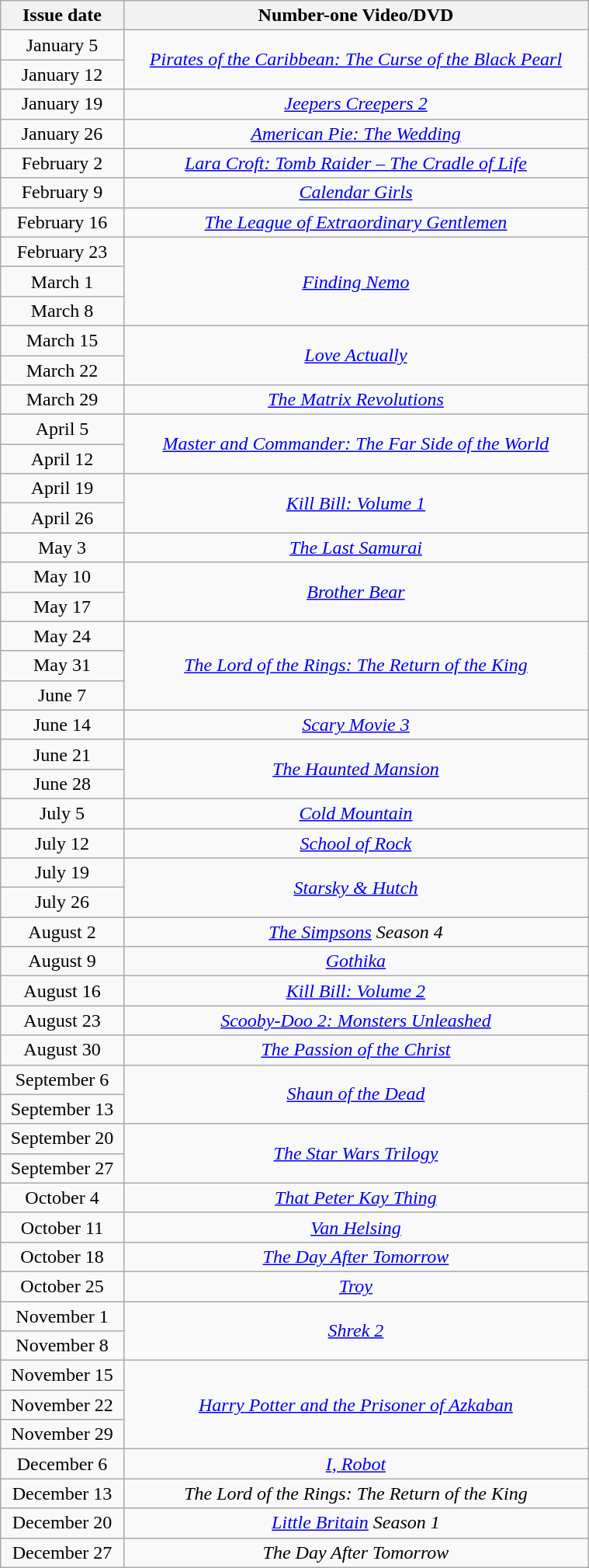<table class="wikitable" style="text-align:center; width: 40%;">
<tr>
<th>Issue date</th>
<th>Number-one Video/DVD</th>
</tr>
<tr>
<td>January 5</td>
<td rowspan="2"><em><a href='#'>Pirates of the Caribbean: The Curse of the Black Pearl</a></em></td>
</tr>
<tr>
<td>January 12</td>
</tr>
<tr>
<td>January 19</td>
<td><em><a href='#'>Jeepers Creepers 2</a></em></td>
</tr>
<tr>
<td>January 26</td>
<td><em><a href='#'>American Pie: The Wedding</a></em></td>
</tr>
<tr>
<td>February 2</td>
<td><em><a href='#'>Lara Croft: Tomb Raider – The Cradle of Life</a></em></td>
</tr>
<tr>
<td>February 9</td>
<td><em><a href='#'>Calendar Girls</a></em></td>
</tr>
<tr>
<td>February 16</td>
<td><em><a href='#'>The League of Extraordinary Gentlemen</a></em></td>
</tr>
<tr>
<td>February 23</td>
<td rowspan="3"><em><a href='#'>Finding Nemo</a></em></td>
</tr>
<tr>
<td>March 1</td>
</tr>
<tr>
<td>March 8</td>
</tr>
<tr>
<td>March 15</td>
<td rowspan="2"><em><a href='#'>Love Actually</a></em></td>
</tr>
<tr>
<td>March 22</td>
</tr>
<tr>
<td>March 29</td>
<td><em><a href='#'>The Matrix Revolutions</a></em></td>
</tr>
<tr>
<td>April 5</td>
<td rowspan="2"><em><a href='#'>Master and Commander: The Far Side of the World</a></em></td>
</tr>
<tr>
<td>April 12</td>
</tr>
<tr>
<td>April 19</td>
<td rowspan="2"><em><a href='#'>Kill Bill: Volume 1</a></em></td>
</tr>
<tr>
<td>April 26</td>
</tr>
<tr>
<td>May 3</td>
<td><em><a href='#'>The Last Samurai</a></em></td>
</tr>
<tr>
<td>May 10</td>
<td rowspan="2"><em><a href='#'>Brother Bear</a></em></td>
</tr>
<tr>
<td>May 17</td>
</tr>
<tr>
<td>May 24</td>
<td rowspan="3"><em><a href='#'>The Lord of the Rings: The Return of the King</a></em></td>
</tr>
<tr>
<td>May 31</td>
</tr>
<tr>
<td>June 7</td>
</tr>
<tr>
<td>June 14</td>
<td><em><a href='#'>Scary Movie 3</a></em></td>
</tr>
<tr>
<td>June 21</td>
<td rowspan="2"><em><a href='#'>The Haunted Mansion</a></em></td>
</tr>
<tr>
<td>June 28</td>
</tr>
<tr>
<td>July 5</td>
<td><em><a href='#'>Cold Mountain</a></em></td>
</tr>
<tr>
<td>July 12</td>
<td><em><a href='#'>School of Rock</a></em></td>
</tr>
<tr>
<td>July 19</td>
<td rowspan="2"><em><a href='#'>Starsky & Hutch</a></em></td>
</tr>
<tr>
<td>July 26</td>
</tr>
<tr>
<td>August 2</td>
<td><em><a href='#'>The Simpsons</a> Season 4</em></td>
</tr>
<tr>
<td>August 9</td>
<td><em><a href='#'>Gothika</a></em></td>
</tr>
<tr>
<td>August 16</td>
<td><em><a href='#'>Kill Bill: Volume 2</a></em></td>
</tr>
<tr>
<td>August 23</td>
<td><em><a href='#'>Scooby-Doo 2: Monsters Unleashed</a></em></td>
</tr>
<tr>
<td>August 30</td>
<td><em><a href='#'>The Passion of the Christ</a></em></td>
</tr>
<tr>
<td>September 6</td>
<td rowspan="2"><em><a href='#'>Shaun of the Dead</a></em></td>
</tr>
<tr>
<td>September 13</td>
</tr>
<tr>
<td>September 20</td>
<td rowspan="2"><em><a href='#'>The Star Wars Trilogy</a></em></td>
</tr>
<tr>
<td>September 27</td>
</tr>
<tr>
<td>October 4</td>
<td><em><a href='#'>That Peter Kay Thing</a></em></td>
</tr>
<tr>
<td>October 11</td>
<td><em><a href='#'>Van Helsing</a></em></td>
</tr>
<tr>
<td>October 18</td>
<td><em><a href='#'>The Day After Tomorrow</a></em></td>
</tr>
<tr>
<td>October 25</td>
<td><em><a href='#'>Troy</a></em></td>
</tr>
<tr>
<td>November 1</td>
<td rowspan="2"><em><a href='#'>Shrek 2</a></em></td>
</tr>
<tr>
<td>November 8</td>
</tr>
<tr>
<td>November 15</td>
<td rowspan="3"><em><a href='#'>Harry Potter and the Prisoner of Azkaban</a></em></td>
</tr>
<tr>
<td>November 22</td>
</tr>
<tr>
<td>November 29</td>
</tr>
<tr>
<td>December 6</td>
<td><em><a href='#'>I, Robot</a></em></td>
</tr>
<tr>
<td>December 13</td>
<td><em>The Lord of the Rings: The Return of the King</em></td>
</tr>
<tr>
<td>December 20</td>
<td><em><a href='#'>Little Britain</a> Season 1</em></td>
</tr>
<tr>
<td>December 27</td>
<td><em>The Day After Tomorrow</em></td>
</tr>
</table>
